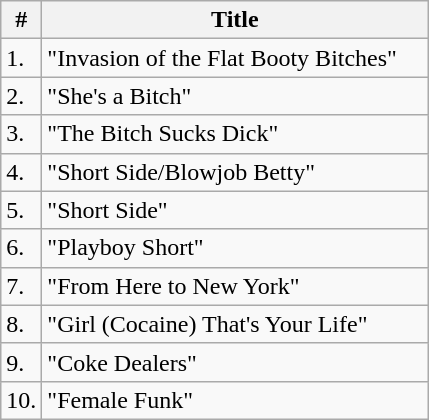<table class="wikitable">
<tr>
<th>#</th>
<th width="250">Title</th>
</tr>
<tr>
<td>1.</td>
<td>"Invasion of the Flat Booty Bitches"</td>
</tr>
<tr>
<td>2.</td>
<td>"She's a Bitch"</td>
</tr>
<tr>
<td>3.</td>
<td>"The Bitch Sucks Dick"</td>
</tr>
<tr>
<td>4.</td>
<td>"Short Side/Blowjob Betty"</td>
</tr>
<tr>
<td>5.</td>
<td>"Short Side"</td>
</tr>
<tr>
<td>6.</td>
<td>"Playboy Short"</td>
</tr>
<tr>
<td>7.</td>
<td>"From Here to New York"</td>
</tr>
<tr>
<td>8.</td>
<td>"Girl (Cocaine) That's Your Life"</td>
</tr>
<tr>
<td>9.</td>
<td>"Coke Dealers"</td>
</tr>
<tr>
<td>10.</td>
<td>"Female Funk"</td>
</tr>
</table>
